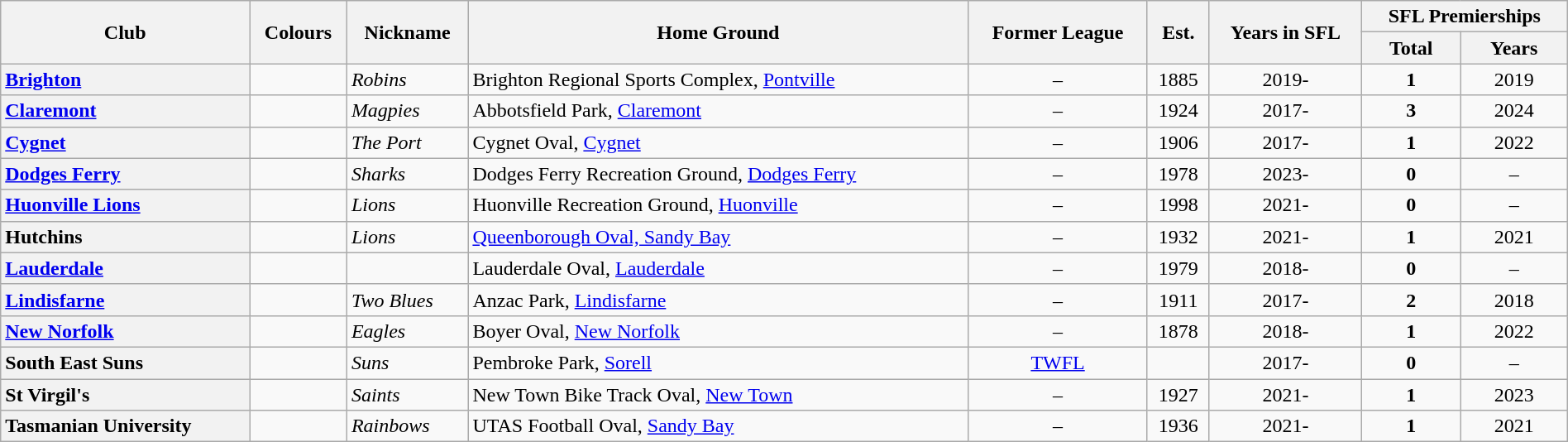<table class="wikitable sortable" style="text-align:center; width:100%">
<tr>
<th rowspan="2">Club</th>
<th rowspan="2">Colours</th>
<th rowspan="2">Nickname</th>
<th rowspan="2">Home Ground</th>
<th rowspan="2">Former League</th>
<th rowspan="2">Est.</th>
<th rowspan="2">Years in SFL</th>
<th colspan="2">SFL Premierships</th>
</tr>
<tr>
<th>Total</th>
<th>Years</th>
</tr>
<tr>
<th style="text-align:left"><a href='#'>Brighton</a></th>
<td></td>
<td align="left"><em>Robins</em></td>
<td align="left">Brighton Regional Sports Complex, <a href='#'>Pontville</a></td>
<td>–</td>
<td>1885</td>
<td>2019-</td>
<td><strong>1</strong></td>
<td>2019</td>
</tr>
<tr>
<th style="text-align:left"><a href='#'>Claremont</a></th>
<td></td>
<td align="left"><em>Magpies</em></td>
<td align="left">Abbotsfield Park, <a href='#'>Claremont</a></td>
<td>–</td>
<td align="center">1924</td>
<td align="center">2017-</td>
<td align="center"><strong>3</strong></td>
<td>2024</td>
</tr>
<tr>
<th style="text-align:left"><a href='#'>Cygnet</a></th>
<td></td>
<td align="left"><em>The Port</em></td>
<td align="left">Cygnet Oval, <a href='#'>Cygnet</a></td>
<td>–</td>
<td align="center">1906</td>
<td align="center">2017-</td>
<td align="center"><strong>1</strong></td>
<td>2022</td>
</tr>
<tr>
<th style="text-align:left"><a href='#'>Dodges Ferry</a></th>
<td></td>
<td align="left"><em>Sharks</em></td>
<td align="left">Dodges Ferry Recreation Ground, <a href='#'>Dodges Ferry</a></td>
<td>–</td>
<td align="center">1978</td>
<td align="center">2023-</td>
<td align="center"><strong>0</strong></td>
<td>–</td>
</tr>
<tr>
<th style="text-align:left"><a href='#'>Huonville Lions</a></th>
<td></td>
<td align="left"><em>Lions</em></td>
<td align="left">Huonville Recreation Ground, <a href='#'>Huonville</a></td>
<td>–</td>
<td align="center">1998</td>
<td align="center">2021-</td>
<td align="center"><strong>0</strong></td>
<td>–</td>
</tr>
<tr>
<th style="text-align:left">Hutchins</th>
<td></td>
<td align="left"><em>Lions</em></td>
<td align="left"><a href='#'>Queenborough Oval, Sandy Bay</a></td>
<td>–</td>
<td>1932</td>
<td>2021-</td>
<td><strong>1</strong></td>
<td>2021</td>
</tr>
<tr>
<th style="text-align:left"><a href='#'>Lauderdale</a></th>
<td></td>
<td align="left"><em></em></td>
<td align="left">Lauderdale Oval, <a href='#'>Lauderdale</a></td>
<td>–</td>
<td align="center">1979</td>
<td align="center">2018-</td>
<td align="center"><strong>0</strong></td>
<td>–</td>
</tr>
<tr>
<th style="text-align:left"><a href='#'>Lindisfarne</a></th>
<td></td>
<td align="left"><em>Two Blues</em></td>
<td align="left">Anzac Park, <a href='#'>Lindisfarne</a></td>
<td>–</td>
<td align="center">1911</td>
<td align="center">2017-</td>
<td align="center"><strong>2</strong></td>
<td>2018</td>
</tr>
<tr>
<th style="text-align:left"><a href='#'>New Norfolk</a></th>
<td></td>
<td align="left"><em>Eagles</em></td>
<td align="left">Boyer Oval, <a href='#'>New Norfolk</a></td>
<td>–</td>
<td align="center">1878</td>
<td align="center">2018-</td>
<td align="center"><strong>1</strong></td>
<td>2022</td>
</tr>
<tr>
<th style="text-align:left">South East Suns</th>
<td></td>
<td align="left"><em>Suns</em></td>
<td align="left">Pembroke Park, <a href='#'>Sorell</a></td>
<td><a href='#'>TWFL</a></td>
<td align="center"></td>
<td align="center">2017-</td>
<td align="center"><strong>0</strong></td>
<td>–</td>
</tr>
<tr>
<th style="text-align:left">St Virgil's</th>
<td></td>
<td align="left"><em>Saints</em></td>
<td align="left">New Town Bike Track Oval, <a href='#'>New Town</a></td>
<td>–</td>
<td>1927</td>
<td>2021-</td>
<td><strong>1</strong></td>
<td>2023</td>
</tr>
<tr>
<th style="text-align:left">Tasmanian University</th>
<td></td>
<td align="left"><em>Rainbows</em></td>
<td align="left">UTAS Football Oval, <a href='#'>Sandy Bay</a></td>
<td>–</td>
<td>1936</td>
<td>2021-</td>
<td><strong>1</strong></td>
<td>2021</td>
</tr>
</table>
